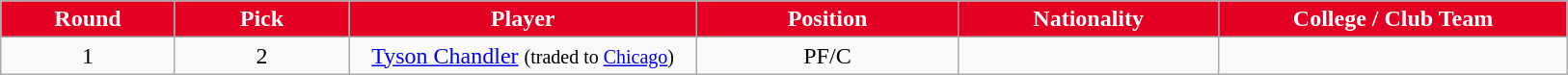<table class="wikitable sortable sortable">
<tr>
<th style="background:#E30022; color:white" width="10%">Round</th>
<th style="background:#E30022; color:white" width="10%">Pick</th>
<th style="background:#E30022; color:white" width="20%">Player</th>
<th style="background:#E30022; color:white" width="15%">Position</th>
<th style="background:#E30022; color:white" width="15%">Nationality</th>
<th style="background:#E30022; color:white" width="20%">College / Club Team</th>
</tr>
<tr style="text-align: center">
<td>1</td>
<td>2</td>
<td><a href='#'>Tyson Chandler</a> <small>(traded to <a href='#'>Chicago</a>)</small></td>
<td>PF/C</td>
<td></td>
<td></td>
</tr>
</table>
